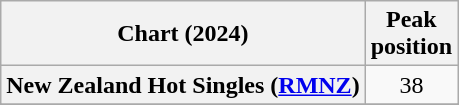<table class="wikitable sortable plainrowheaders" style="text-align:center">
<tr>
<th scope="col">Chart (2024)</th>
<th scope="col">Peak<br>position</th>
</tr>
<tr>
<th scope="row">New Zealand Hot Singles (<a href='#'>RMNZ</a>)</th>
<td>38</td>
</tr>
<tr>
</tr>
<tr>
</tr>
</table>
